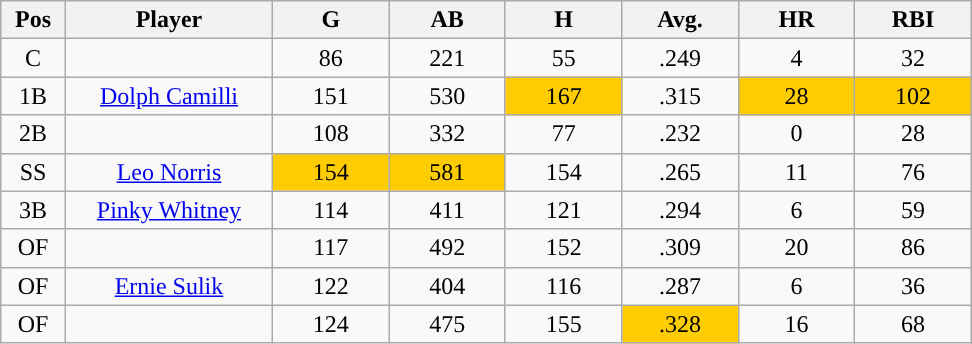<table class="wikitable sortable">
<tr>
<th bgcolor="#DDDDFF" width="5%">Pos</th>
<th bgcolor="#DDDDFF" width="16%">Player</th>
<th bgcolor="#DDDDFF" width="9%">G</th>
<th bgcolor="#DDDDFF" width="9%">AB</th>
<th bgcolor="#DDDDFF" width="9%">H</th>
<th bgcolor="#DDDDFF" width="9%">Avg.</th>
<th bgcolor="#DDDDFF" width="9%">HR</th>
<th bgcolor="#DDDDFF" width="9%">RBI</th>
</tr>
<tr align="center">
<td>C</td>
<td></td>
<td>86</td>
<td>221</td>
<td>55</td>
<td>.249</td>
<td>4</td>
<td>32</td>
</tr>
<tr align="center">
<td>1B</td>
<td><a href='#'>Dolph Camilli</a></td>
<td>151</td>
<td>530</td>
<td style="background:#fc0;">167</td>
<td>.315</td>
<td style="background:#fc0;">28</td>
<td style="background:#fc0;">102</td>
</tr>
<tr align=center>
<td>2B</td>
<td></td>
<td>108</td>
<td>332</td>
<td>77</td>
<td>.232</td>
<td>0</td>
<td>28</td>
</tr>
<tr align="center">
<td>SS</td>
<td><a href='#'>Leo Norris</a></td>
<td style="background:#fc0;">154</td>
<td style="background:#fc0;">581</td>
<td>154</td>
<td>.265</td>
<td>11</td>
<td>76</td>
</tr>
<tr align=center>
<td>3B</td>
<td><a href='#'>Pinky Whitney</a></td>
<td>114</td>
<td>411</td>
<td>121</td>
<td>.294</td>
<td>6</td>
<td>59</td>
</tr>
<tr align=center>
<td>OF</td>
<td></td>
<td>117</td>
<td>492</td>
<td>152</td>
<td>.309</td>
<td>20</td>
<td>86</td>
</tr>
<tr align="center">
<td>OF</td>
<td><a href='#'>Ernie Sulik</a></td>
<td>122</td>
<td>404</td>
<td>116</td>
<td>.287</td>
<td>6</td>
<td>36</td>
</tr>
<tr align=center>
<td>OF</td>
<td></td>
<td>124</td>
<td>475</td>
<td>155</td>
<td style="background:#fc0;">.328</td>
<td>16</td>
<td>68</td>
</tr>
</table>
